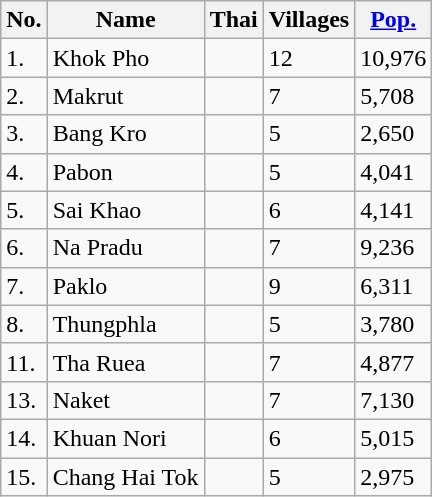<table class="wikitable sortable">
<tr>
<th>No.</th>
<th>Name</th>
<th>Thai</th>
<th>Villages</th>
<th><a href='#'>Pop.</a></th>
</tr>
<tr>
<td>1.</td>
<td>Khok Pho</td>
<td></td>
<td>12</td>
<td>10,976</td>
</tr>
<tr>
<td>2.</td>
<td>Makrut</td>
<td></td>
<td>7</td>
<td>5,708</td>
</tr>
<tr>
<td>3.</td>
<td>Bang Kro</td>
<td></td>
<td>5</td>
<td>2,650</td>
</tr>
<tr>
<td>4.</td>
<td>Pabon</td>
<td></td>
<td>5</td>
<td>4,041</td>
</tr>
<tr>
<td>5.</td>
<td>Sai Khao</td>
<td></td>
<td>6</td>
<td>4,141</td>
</tr>
<tr>
<td>6.</td>
<td>Na Pradu</td>
<td></td>
<td>7</td>
<td>9,236</td>
</tr>
<tr>
<td>7.</td>
<td>Paklo</td>
<td></td>
<td>9</td>
<td>6,311</td>
</tr>
<tr>
<td>8.</td>
<td>Thungphla</td>
<td></td>
<td>5</td>
<td>3,780</td>
</tr>
<tr>
<td>11.</td>
<td>Tha Ruea</td>
<td></td>
<td>7</td>
<td>4,877</td>
</tr>
<tr>
<td>13.</td>
<td>Naket</td>
<td></td>
<td>7</td>
<td>7,130</td>
</tr>
<tr>
<td>14.</td>
<td>Khuan Nori</td>
<td></td>
<td>6</td>
<td>5,015</td>
</tr>
<tr>
<td>15.</td>
<td>Chang Hai Tok</td>
<td></td>
<td>5</td>
<td>2,975</td>
</tr>
</table>
